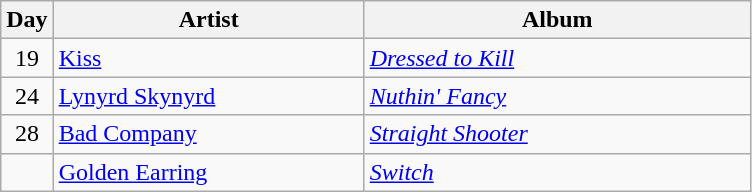<table class="wikitable" border="1">
<tr>
<th>Day</th>
<th width="200">Artist</th>
<th width="250">Album</th>
</tr>
<tr>
<td style="text-align:center;" rowspan="1">19</td>
<td><a href='#'>Kiss</a></td>
<td><em><a href='#'>Dressed to Kill</a></em></td>
</tr>
<tr>
<td style="text-align:center;" rowspan="1">24</td>
<td><a href='#'>Lynyrd Skynyrd</a></td>
<td><em><a href='#'>Nuthin' Fancy</a></em></td>
</tr>
<tr>
<td style="text-align:center;" rowspan="1">28</td>
<td><a href='#'>Bad Company</a></td>
<td><em><a href='#'>Straight Shooter</a></em></td>
</tr>
<tr>
<td style="text-align:center;" rowspan="1"></td>
<td><a href='#'>Golden Earring</a></td>
<td><em><a href='#'>Switch</a></em></td>
</tr>
</table>
